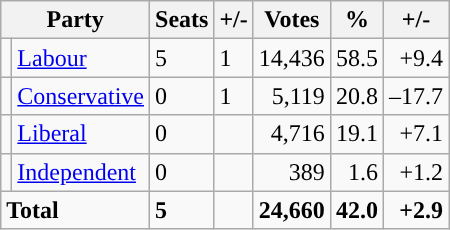<table class="wikitable sortable">
<tr>
<th colspan="2">Party</th>
<th>Seats</th>
<th>+/-</th>
<th>Votes</th>
<th>%</th>
<th>+/-</th>
</tr>
<tr>
<td style="background-color: "></td>
<td><a href='#'>Labour</a></td>
<td>5</td>
<td> 1</td>
<td style="text-align:right;">14,436</td>
<td style="text-align:right;">58.5</td>
<td style="text-align:right;">+9.4</td>
</tr>
<tr>
<td style="background-color: "></td>
<td><a href='#'>Conservative</a></td>
<td>0</td>
<td> 1</td>
<td style="text-align:right;">5,119</td>
<td style="text-align:right;">20.8</td>
<td style="text-align:right;">–17.7</td>
</tr>
<tr>
<td style="background-color: "></td>
<td><a href='#'>Liberal</a></td>
<td>0</td>
<td></td>
<td style="text-align:right;">4,716</td>
<td style="text-align:right;">19.1</td>
<td style="text-align:right;">+7.1</td>
</tr>
<tr>
<td style="background-color: "></td>
<td><a href='#'>Independent</a></td>
<td>0</td>
<td></td>
<td style="text-align:right;">389</td>
<td style="text-align:right;">1.6</td>
<td style="text-align:right;">+1.2</td>
</tr>
<tr>
<td colspan="2"><strong>Total</strong></td>
<td><strong>5</strong></td>
<td></td>
<td style="text-align:right;"><strong>24,660</strong></td>
<td style="text-align:right;"><strong>42.0</strong></td>
<td style="text-align:right;"><strong>+2.9</strong></td>
</tr>
</table>
